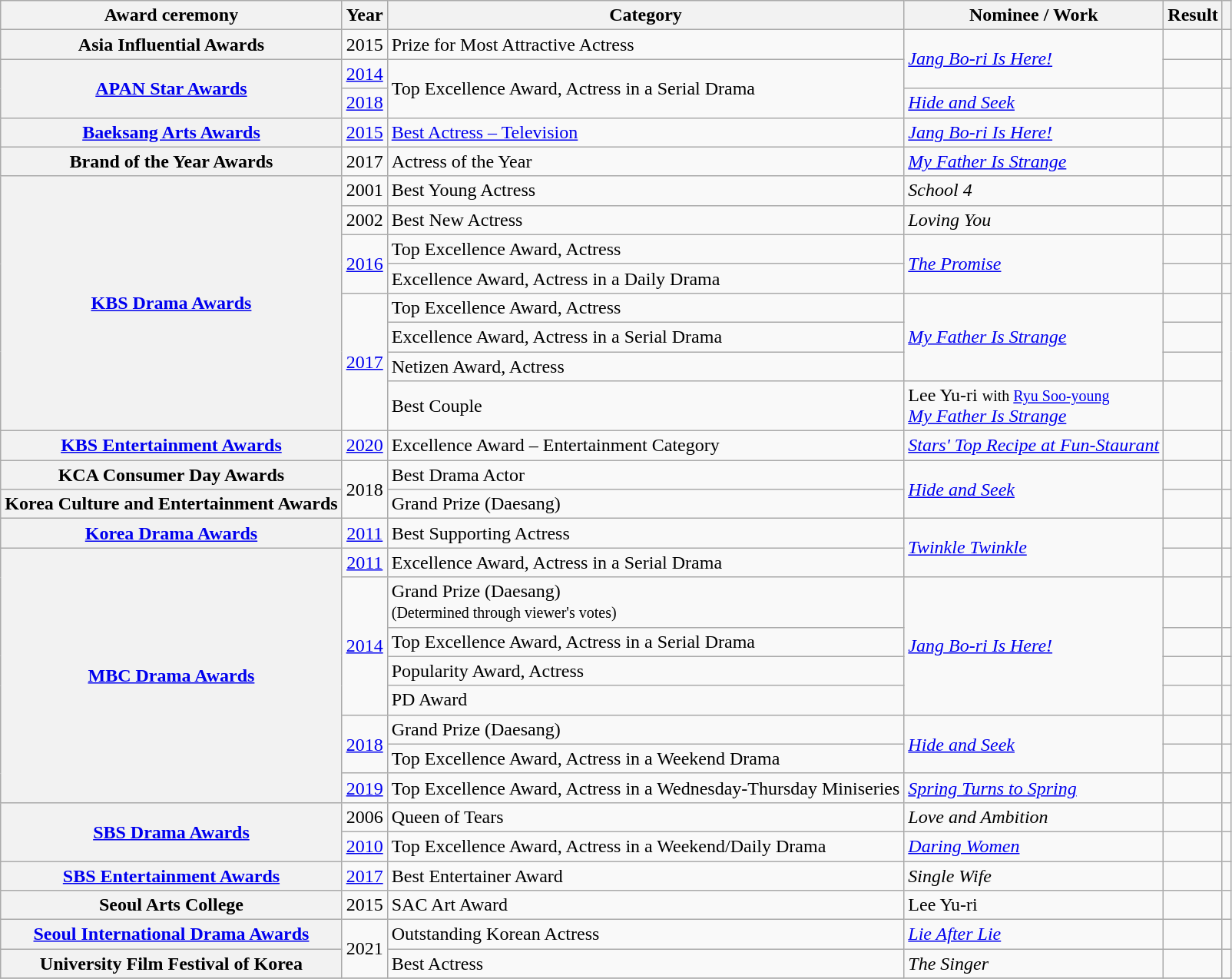<table class="wikitable plainrowheaders sortable">
<tr>
<th scope="col">Award ceremony</th>
<th scope="col">Year</th>
<th scope="col">Category</th>
<th scope="col">Nominee / Work</th>
<th scope="col">Result</th>
<th scope="col" class="unsortable"></th>
</tr>
<tr>
<th scope="row"  rowspan=1>Asia Influential Awards</th>
<td style="text-align:center">2015</td>
<td>Prize for Most Attractive Actress</td>
<td rowspan="2"><em><a href='#'>Jang Bo-ri Is Here!</a></em></td>
<td></td>
<td></td>
</tr>
<tr>
<th scope="row"  rowspan="2"><a href='#'>APAN Star Awards</a></th>
<td style="text-align:center" rowspan="1"><a href='#'>2014</a></td>
<td rowspan="2">Top Excellence Award, Actress in a Serial Drama</td>
<td></td>
<td style="text-align:center"></td>
</tr>
<tr>
<td style="text-align:center"><a href='#'>2018</a></td>
<td rowspan=1><em><a href='#'>Hide and Seek</a></em></td>
<td></td>
<td style="text-align:center"></td>
</tr>
<tr>
<th scope="row"  rowspan="1"><a href='#'>Baeksang Arts Awards</a></th>
<td style="text-align:center"><a href='#'>2015</a></td>
<td><a href='#'>Best Actress – Television</a></td>
<td><em><a href='#'>Jang Bo-ri Is Here!</a></em></td>
<td></td>
<td></td>
</tr>
<tr>
<th scope="row"  rowspan="1">Brand of the Year Awards</th>
<td style="text-align:center">2017</td>
<td>Actress of the Year</td>
<td rowspan="1"><em><a href='#'>My Father Is Strange</a></em></td>
<td></td>
<td style="text-align:center"></td>
</tr>
<tr>
<th scope="row"  rowspan="8"><a href='#'>KBS Drama Awards</a></th>
<td style="text-align:center">2001</td>
<td>Best Young Actress</td>
<td><em>School 4</em></td>
<td></td>
<td></td>
</tr>
<tr>
<td style="text-align:center">2002</td>
<td>Best New Actress</td>
<td><em>Loving You</em></td>
<td></td>
<td></td>
</tr>
<tr>
<td style="text-align:center" rowspan="2"><a href='#'>2016</a></td>
<td>Top Excellence Award, Actress</td>
<td rowspan="2"><em><a href='#'>The Promise</a></em></td>
<td></td>
<td></td>
</tr>
<tr>
<td>Excellence Award, Actress in a Daily Drama</td>
<td></td>
<td style="text-align:center"></td>
</tr>
<tr>
<td style="text-align:center" rowspan="4"><a href='#'>2017</a></td>
<td>Top Excellence Award, Actress</td>
<td rowspan="3"><em><a href='#'>My Father Is Strange</a></em></td>
<td></td>
<td style="text-align:center" rowspan=4></td>
</tr>
<tr>
<td>Excellence Award, Actress in a Serial Drama</td>
<td></td>
</tr>
<tr>
<td>Netizen Award, Actress</td>
<td></td>
</tr>
<tr>
<td>Best Couple</td>
<td>Lee Yu-ri <small>with <a href='#'>Ryu Soo-young</a></small><br><em><a href='#'>My Father Is Strange</a></em></td>
<td></td>
</tr>
<tr>
<th scope="row"  rowspan="1"><a href='#'>KBS Entertainment Awards</a></th>
<td style="text-align:center"><a href='#'>2020</a></td>
<td>Excellence Award – Entertainment Category</td>
<td><em><a href='#'>Stars' Top Recipe at Fun-Staurant</a></em></td>
<td></td>
<td style="text-align:center"></td>
</tr>
<tr>
<th scope="row"  rowspan="1">KCA Consumer Day Awards</th>
<td style="text-align:center" rowspan=2>2018</td>
<td>Best Drama Actor</td>
<td rowspan=2><em><a href='#'>Hide and Seek</a></em></td>
<td></td>
<td style="text-align:center"></td>
</tr>
<tr>
<th scope="row"  rowspan="1">Korea Culture and Entertainment Awards</th>
<td>Grand Prize (Daesang)</td>
<td></td>
<td style="text-align:center"></td>
</tr>
<tr>
<th scope="row"  rowspan="1"><a href='#'>Korea Drama Awards</a></th>
<td style="text-align:center"><a href='#'>2011</a></td>
<td>Best Supporting Actress</td>
<td rowspan="2"><em><a href='#'>Twinkle Twinkle</a></em></td>
<td></td>
<td style="text-align:center"></td>
</tr>
<tr>
<th scope="row"  rowspan="8"><a href='#'>MBC Drama Awards</a></th>
<td style="text-align:center"><a href='#'>2011</a></td>
<td>Excellence Award, Actress in a Serial Drama</td>
<td></td>
<td style="text-align:center"></td>
</tr>
<tr>
<td style="text-align:center" rowspan="4"><a href='#'>2014</a></td>
<td>Grand Prize (Daesang)<br><small>(Determined through viewer's votes)</small></td>
<td rowspan="4"><em><a href='#'>Jang Bo-ri Is Here!</a></em></td>
<td></td>
<td style="text-align:center"></td>
</tr>
<tr>
<td>Top Excellence Award, Actress in a Serial Drama</td>
<td></td>
<td></td>
</tr>
<tr>
<td>Popularity Award, Actress</td>
<td></td>
<td></td>
</tr>
<tr>
<td>PD Award</td>
<td></td>
<td></td>
</tr>
<tr>
<td style="text-align:center" rowspan=2><a href='#'>2018</a></td>
<td>Grand Prize (Daesang)</td>
<td rowspan=2><em><a href='#'>Hide and Seek</a></em></td>
<td></td>
<td></td>
</tr>
<tr>
<td>Top Excellence Award, Actress in a Weekend Drama</td>
<td></td>
<td style="text-align:center"></td>
</tr>
<tr>
<td style="text-align:center"><a href='#'>2019</a></td>
<td>Top Excellence Award, Actress in a Wednesday-Thursday Miniseries</td>
<td><em><a href='#'>Spring Turns to Spring</a></em></td>
<td></td>
<td></td>
</tr>
<tr>
<th scope="row"  rowspan="2"><a href='#'>SBS Drama Awards</a></th>
<td style="text-align:center">2006</td>
<td>Queen of Tears</td>
<td><em>Love and Ambition</em></td>
<td></td>
<td></td>
</tr>
<tr>
<td style="text-align:center"><a href='#'>2010</a></td>
<td>Top Excellence Award, Actress in a Weekend/Daily Drama</td>
<td><em><a href='#'>Daring Women</a></em></td>
<td></td>
<td></td>
</tr>
<tr>
<th scope="row"  rowspan="1"><a href='#'>SBS Entertainment Awards</a></th>
<td style="text-align:center"><a href='#'>2017</a></td>
<td>Best Entertainer Award</td>
<td><em>Single Wife</em></td>
<td></td>
<td style="text-align:center"></td>
</tr>
<tr>
<th scope="row"  rowspan="1">Seoul Arts College</th>
<td style="text-align:center">2015</td>
<td>SAC Art Award</td>
<td>Lee Yu-ri</td>
<td></td>
<td></td>
</tr>
<tr>
<th scope="row"  rowspan="1"><a href='#'>Seoul International Drama Awards</a></th>
<td style="text-align:center" rowspan="2">2021</td>
<td>Outstanding Korean Actress</td>
<td><em><a href='#'>Lie After Lie</a></em></td>
<td></td>
<td style="text-align:center"></td>
</tr>
<tr>
<th scope="row">University Film Festival of Korea</th>
<td>Best Actress</td>
<td><em>The Singer</em></td>
<td></td>
<td style="text-align:center"></td>
</tr>
<tr>
</tr>
</table>
